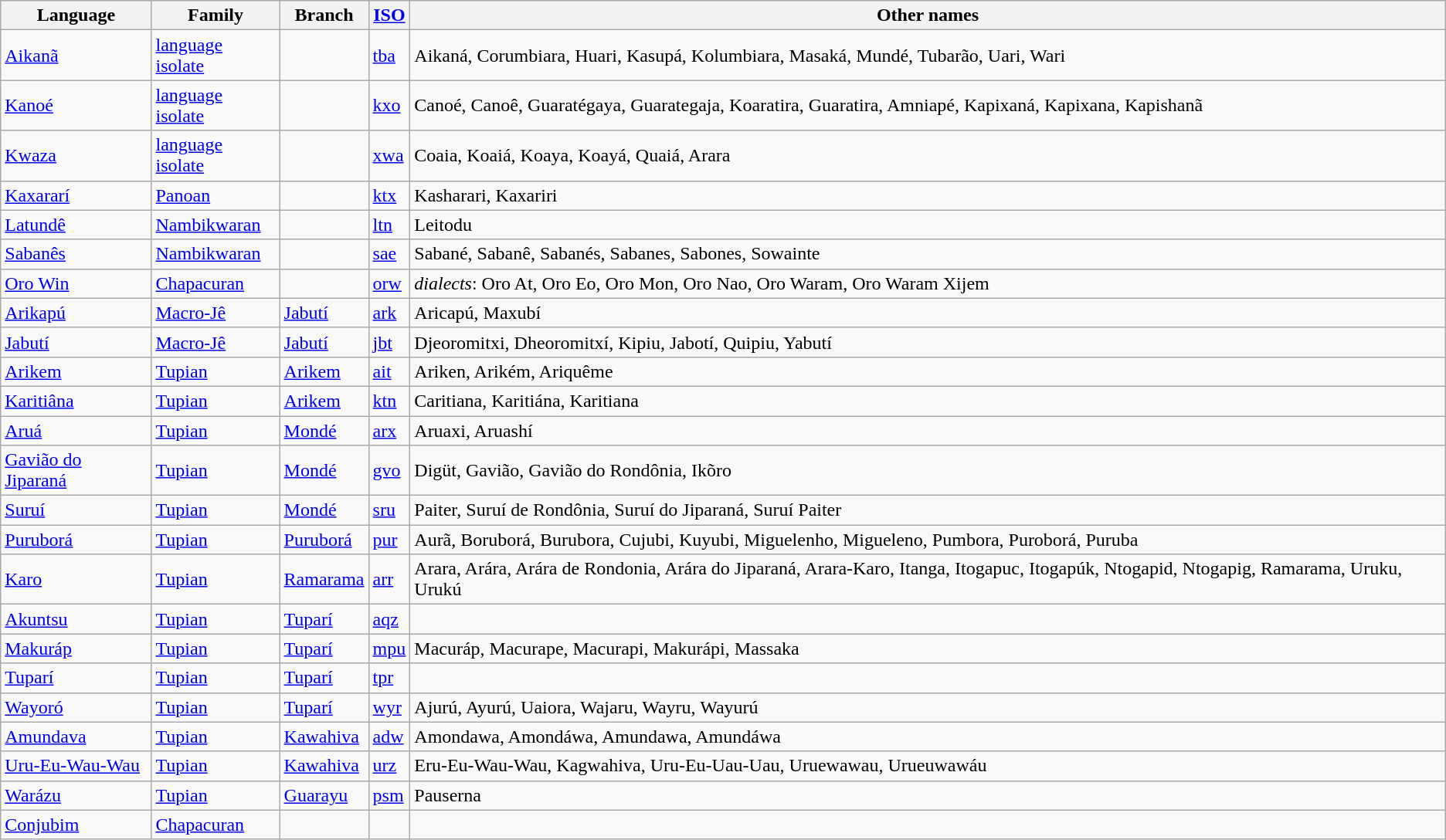<table class="wikitable sortable">
<tr>
<th>Language</th>
<th>Family</th>
<th>Branch</th>
<th><a href='#'>ISO</a></th>
<th>Other names</th>
</tr>
<tr>
<td><a href='#'>Aikanã</a></td>
<td><a href='#'>language isolate</a></td>
<td></td>
<td><a href='#'>tba</a></td>
<td>Aikaná, Corumbiara, Huari, Kasupá, Kolumbiara, Masaká, Mundé, Tubarão, Uari, Wari</td>
</tr>
<tr>
<td><a href='#'>Kanoé</a></td>
<td><a href='#'>language isolate</a></td>
<td></td>
<td><a href='#'>kxo</a></td>
<td>Canoé, Canoê, Guaratégaya, Guarategaja, Koaratira, Guaratira, Amniapé, Kapixaná, Kapixana, Kapishanã</td>
</tr>
<tr>
<td><a href='#'>Kwaza</a></td>
<td><a href='#'>language isolate</a></td>
<td></td>
<td><a href='#'>xwa</a></td>
<td>Coaia, Koaiá, Koaya, Koayá, Quaiá, Arara</td>
</tr>
<tr>
<td><a href='#'>Kaxararí</a></td>
<td><a href='#'>Panoan</a></td>
<td></td>
<td><a href='#'>ktx</a></td>
<td>Kasharari, Kaxariri</td>
</tr>
<tr>
<td><a href='#'>Latundê</a></td>
<td><a href='#'>Nambikwaran</a></td>
<td></td>
<td><a href='#'>ltn</a></td>
<td>Leitodu</td>
</tr>
<tr>
<td><a href='#'>Sabanês</a></td>
<td><a href='#'>Nambikwaran</a></td>
<td></td>
<td><a href='#'>sae</a></td>
<td>Sabané, Sabanê, Sabanés, Sabanes, Sabones, Sowainte</td>
</tr>
<tr>
<td><a href='#'>Oro Win</a></td>
<td><a href='#'>Chapacuran</a></td>
<td></td>
<td><a href='#'>orw</a></td>
<td><em>dialects</em>: Oro At, Oro Eo, Oro Mon, Oro Nao, Oro Waram, Oro Waram Xijem</td>
</tr>
<tr>
<td><a href='#'>Arikapú</a></td>
<td><a href='#'>Macro-Jê</a></td>
<td><a href='#'>Jabutí</a></td>
<td><a href='#'>ark</a></td>
<td>Aricapú, Maxubí</td>
</tr>
<tr>
<td><a href='#'>Jabutí</a></td>
<td><a href='#'>Macro-Jê</a></td>
<td><a href='#'>Jabutí</a></td>
<td><a href='#'>jbt</a></td>
<td>Djeoromitxi, Dheoromitxí, Kipiu, Jabotí, Quipiu, Yabutí</td>
</tr>
<tr>
<td><a href='#'>Arikem</a></td>
<td><a href='#'>Tupian</a></td>
<td><a href='#'>Arikem</a></td>
<td><a href='#'>ait</a></td>
<td>Ariken, Arikém, Ariquême</td>
</tr>
<tr>
<td><a href='#'>Karitiâna</a></td>
<td><a href='#'>Tupian</a></td>
<td><a href='#'>Arikem</a></td>
<td><a href='#'>ktn</a></td>
<td>Caritiana, Karitiána, Karitiana</td>
</tr>
<tr>
<td><a href='#'>Aruá</a></td>
<td><a href='#'>Tupian</a></td>
<td><a href='#'>Mondé</a></td>
<td><a href='#'>arx</a></td>
<td>Aruaxi, Aruashí</td>
</tr>
<tr>
<td><a href='#'>Gavião do Jiparaná</a></td>
<td><a href='#'>Tupian</a></td>
<td><a href='#'>Mondé</a></td>
<td><a href='#'>gvo</a></td>
<td>Digüt, Gavião, Gavião do Rondônia, Ikõro</td>
</tr>
<tr>
<td><a href='#'>Suruí</a></td>
<td><a href='#'>Tupian</a></td>
<td><a href='#'>Mondé</a></td>
<td><a href='#'>sru</a></td>
<td>Paiter, Suruí de Rondônia, Suruí do Jiparaná, Suruí Paiter</td>
</tr>
<tr>
<td><a href='#'>Puruborá</a></td>
<td><a href='#'>Tupian</a></td>
<td><a href='#'>Puruborá</a></td>
<td><a href='#'>pur</a></td>
<td>Aurã, Boruborá, Burubora, Cujubi, Kuyubi, Miguelenho, Migueleno, Pumbora, Puroborá, Puruba</td>
</tr>
<tr>
<td><a href='#'>Karo</a></td>
<td><a href='#'>Tupian</a></td>
<td><a href='#'>Ramarama</a></td>
<td><a href='#'>arr</a></td>
<td>Arara, Arára, Arára de Rondonia, Arára do Jiparaná, Arara-Karo, Itanga, Itogapuc, Itogapúk, Ntogapid, Ntogapig, Ramarama, Uruku, Urukú</td>
</tr>
<tr>
<td><a href='#'>Akuntsu</a></td>
<td><a href='#'>Tupian</a></td>
<td><a href='#'>Tuparí</a></td>
<td><a href='#'>aqz</a></td>
<td></td>
</tr>
<tr>
<td><a href='#'>Makuráp</a></td>
<td><a href='#'>Tupian</a></td>
<td><a href='#'>Tuparí</a></td>
<td><a href='#'>mpu</a></td>
<td>Macuráp, Macurape, Macurapi, Makurápi, Massaka</td>
</tr>
<tr>
<td><a href='#'>Tuparí</a></td>
<td><a href='#'>Tupian</a></td>
<td><a href='#'>Tuparí</a></td>
<td><a href='#'>tpr</a></td>
<td></td>
</tr>
<tr>
<td><a href='#'>Wayoró</a></td>
<td><a href='#'>Tupian</a></td>
<td><a href='#'>Tuparí</a></td>
<td><a href='#'>wyr</a></td>
<td>Ajurú, Ayurú, Uaiora, Wajaru, Wayru, Wayurú</td>
</tr>
<tr>
<td><a href='#'>Amundava</a></td>
<td><a href='#'>Tupian</a></td>
<td><a href='#'>Kawahiva</a></td>
<td><a href='#'>adw</a></td>
<td>Amondawa, Amondáwa, Amundawa, Amundáwa</td>
</tr>
<tr>
<td><a href='#'>Uru-Eu-Wau-Wau</a></td>
<td><a href='#'>Tupian</a></td>
<td><a href='#'>Kawahiva</a></td>
<td><a href='#'>urz</a></td>
<td>Eru-Eu-Wau-Wau, Kagwahiva, Uru-Eu-Uau-Uau, Uruewawau, Urueuwawáu</td>
</tr>
<tr>
<td><a href='#'>Warázu</a></td>
<td><a href='#'>Tupian</a></td>
<td><a href='#'>Guarayu</a></td>
<td><a href='#'>psm</a></td>
<td>Pauserna</td>
</tr>
<tr>
<td><a href='#'>Conjubim</a></td>
<td><a href='#'>Chapacuran</a></td>
<td></td>
<td></td>
<td></td>
</tr>
</table>
